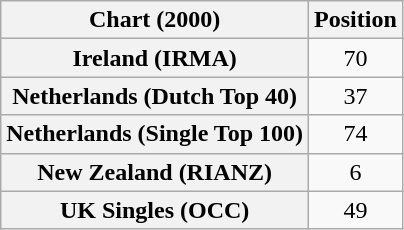<table class="wikitable sortable plainrowheaders" style="text-align:center">
<tr>
<th>Chart (2000)</th>
<th>Position</th>
</tr>
<tr>
<th scope="row">Ireland (IRMA)</th>
<td>70</td>
</tr>
<tr>
<th scope="row">Netherlands (Dutch Top 40)</th>
<td>37</td>
</tr>
<tr>
<th scope="row">Netherlands (Single Top 100)</th>
<td>74</td>
</tr>
<tr>
<th scope="row">New Zealand (RIANZ)</th>
<td>6</td>
</tr>
<tr>
<th scope="row">UK Singles (OCC)</th>
<td>49</td>
</tr>
</table>
